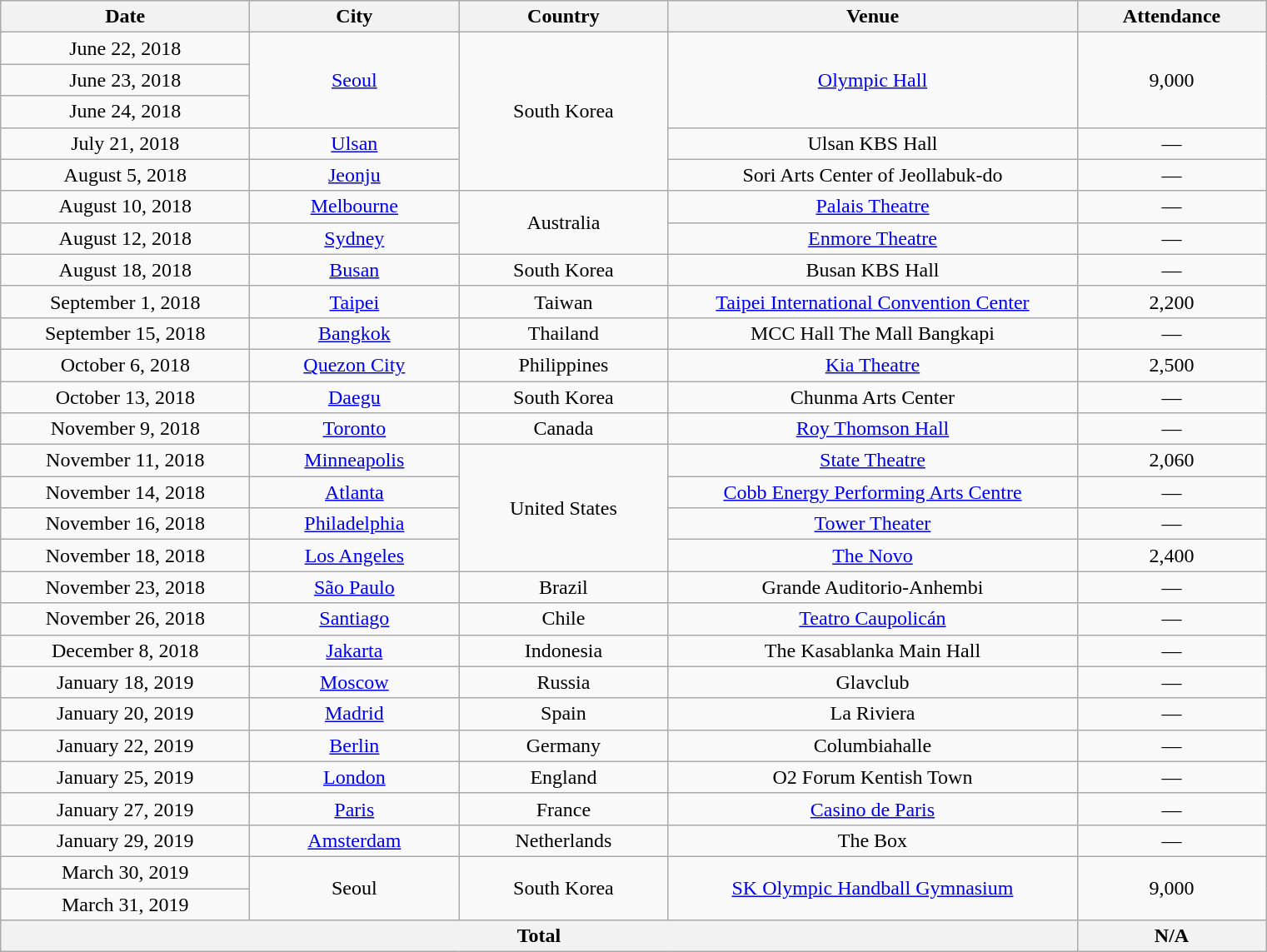<table class="wikitable" style="text-align:center;">
<tr>
<th scope="col" style="width:12em">Date</th>
<th scope="col" style="width:10em">City</th>
<th scope="col" style="width:10em">Country</th>
<th scope="col" style="width:20em">Venue</th>
<th scope="col" style="width:9em">Attendance</th>
</tr>
<tr>
<td>June 22, 2018</td>
<td rowspan="3"><a href='#'>Seoul</a></td>
<td rowspan="5">South Korea</td>
<td rowspan="3"><a href='#'>Olympic Hall</a></td>
<td rowspan="3">9,000</td>
</tr>
<tr>
<td>June 23, 2018</td>
</tr>
<tr>
<td>June 24, 2018</td>
</tr>
<tr>
<td>July 21, 2018</td>
<td><a href='#'>Ulsan</a></td>
<td>Ulsan KBS Hall</td>
<td>—</td>
</tr>
<tr>
<td>August 5, 2018</td>
<td><a href='#'>Jeonju</a></td>
<td>Sori Arts Center of Jeollabuk-do</td>
<td>—</td>
</tr>
<tr>
<td>August 10, 2018</td>
<td><a href='#'>Melbourne</a></td>
<td rowspan="2">Australia</td>
<td><a href='#'>Palais Theatre</a></td>
<td>—</td>
</tr>
<tr>
<td>August 12, 2018</td>
<td><a href='#'>Sydney</a></td>
<td><a href='#'>Enmore Theatre</a></td>
<td>—</td>
</tr>
<tr>
<td>August 18, 2018</td>
<td><a href='#'>Busan</a></td>
<td>South Korea</td>
<td>Busan KBS Hall</td>
<td>—</td>
</tr>
<tr>
<td>September 1, 2018</td>
<td><a href='#'>Taipei</a></td>
<td>Taiwan</td>
<td><a href='#'>Taipei International Convention Center</a></td>
<td>2,200</td>
</tr>
<tr>
<td>September 15, 2018</td>
<td><a href='#'>Bangkok</a></td>
<td>Thailand</td>
<td>MCC Hall The Mall Bangkapi</td>
<td>—</td>
</tr>
<tr>
<td>October 6, 2018</td>
<td><a href='#'>Quezon City</a></td>
<td>Philippines</td>
<td><a href='#'>Kia Theatre</a></td>
<td>2,500</td>
</tr>
<tr>
<td>October 13, 2018</td>
<td><a href='#'>Daegu</a></td>
<td>South Korea</td>
<td>Chunma Arts Center</td>
<td>—</td>
</tr>
<tr>
<td>November 9, 2018</td>
<td><a href='#'>Toronto</a></td>
<td>Canada</td>
<td><a href='#'>Roy Thomson Hall</a></td>
<td>—</td>
</tr>
<tr>
<td>November 11, 2018</td>
<td><a href='#'>Minneapolis</a></td>
<td rowspan="4">United States</td>
<td><a href='#'>State Theatre</a></td>
<td>2,060</td>
</tr>
<tr>
<td>November 14, 2018</td>
<td><a href='#'>Atlanta</a></td>
<td><a href='#'>Cobb Energy Performing Arts Centre</a></td>
<td>—</td>
</tr>
<tr>
<td>November 16, 2018</td>
<td><a href='#'>Philadelphia</a></td>
<td><a href='#'>Tower Theater</a></td>
<td>—</td>
</tr>
<tr>
<td>November 18, 2018</td>
<td><a href='#'>Los Angeles</a></td>
<td><a href='#'>The Novo</a></td>
<td>2,400</td>
</tr>
<tr>
<td>November 23, 2018</td>
<td><a href='#'>São Paulo</a></td>
<td>Brazil</td>
<td>Grande Auditorio-Anhembi</td>
<td>—</td>
</tr>
<tr>
<td>November 26, 2018</td>
<td><a href='#'>Santiago</a></td>
<td>Chile</td>
<td><a href='#'>Teatro Caupolicán</a></td>
<td>—</td>
</tr>
<tr>
<td>December 8, 2018</td>
<td><a href='#'>Jakarta</a></td>
<td>Indonesia</td>
<td>The Kasablanka Main Hall</td>
<td>—</td>
</tr>
<tr>
<td>January 18, 2019</td>
<td><a href='#'>Moscow</a></td>
<td>Russia</td>
<td>Glavclub</td>
<td>—</td>
</tr>
<tr>
<td>January 20, 2019</td>
<td><a href='#'>Madrid</a></td>
<td>Spain</td>
<td>La Riviera</td>
<td>—</td>
</tr>
<tr>
<td>January 22, 2019</td>
<td><a href='#'>Berlin</a></td>
<td>Germany</td>
<td>Columbiahalle</td>
<td>—</td>
</tr>
<tr>
<td>January 25, 2019</td>
<td><a href='#'>London</a></td>
<td>England</td>
<td>O2 Forum Kentish Town</td>
<td>—</td>
</tr>
<tr>
<td>January 27, 2019</td>
<td><a href='#'>Paris</a></td>
<td>France</td>
<td><a href='#'>Casino de Paris</a></td>
<td>—</td>
</tr>
<tr>
<td>January 29, 2019</td>
<td><a href='#'>Amsterdam</a></td>
<td>Netherlands</td>
<td>The Box</td>
<td>—</td>
</tr>
<tr>
<td>March 30, 2019</td>
<td rowspan=2>Seoul</td>
<td rowspan=2>South Korea</td>
<td rowspan=2><a href='#'>SK Olympic Handball Gymnasium</a></td>
<td rowspan=2>9,000</td>
</tr>
<tr>
<td>March 31, 2019</td>
</tr>
<tr>
<th colspan=4>Total</th>
<th>N/A</th>
</tr>
</table>
